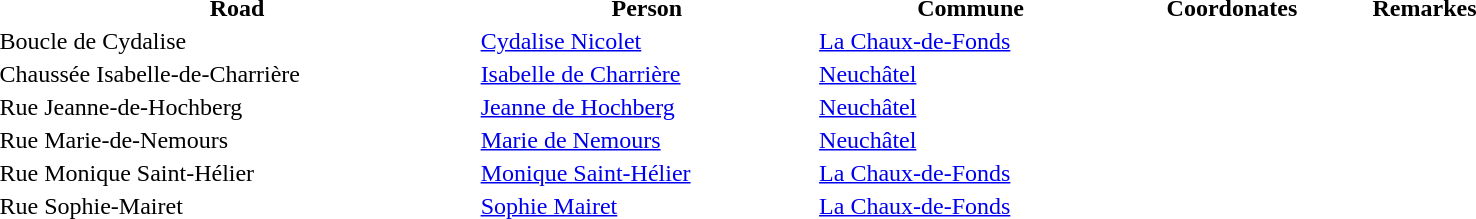<table width="80%">
<tr>
<th>Road</th>
<th>Person</th>
<th>Commune</th>
<th>Coordonates</th>
<th>Remarkes</th>
</tr>
<tr>
<td>Boucle de Cydalise</td>
<td><a href='#'>Cydalise Nicolet</a></td>
<td><a href='#'>La Chaux-de-Fonds</a></td>
<td></td>
<td></td>
</tr>
<tr>
<td>Chaussée Isabelle-de-Charrière</td>
<td><a href='#'>Isabelle de Charrière</a></td>
<td><a href='#'>Neuchâtel</a></td>
<td></td>
<td></td>
</tr>
<tr>
<td>Rue Jeanne-de-Hochberg</td>
<td><a href='#'>Jeanne de Hochberg</a></td>
<td><a href='#'>Neuchâtel</a></td>
<td></td>
<td></td>
</tr>
<tr>
<td>Rue Marie-de-Nemours</td>
<td><a href='#'>Marie de Nemours</a></td>
<td><a href='#'>Neuchâtel</a></td>
<td></td>
<td></td>
</tr>
<tr>
<td>Rue Monique Saint-Hélier</td>
<td><a href='#'>Monique Saint-Hélier</a></td>
<td><a href='#'>La Chaux-de-Fonds</a></td>
<td></td>
<td></td>
</tr>
<tr>
<td>Rue Sophie-Mairet</td>
<td><a href='#'>Sophie Mairet</a></td>
<td><a href='#'>La Chaux-de-Fonds</a></td>
<td></td>
<td></td>
</tr>
</table>
